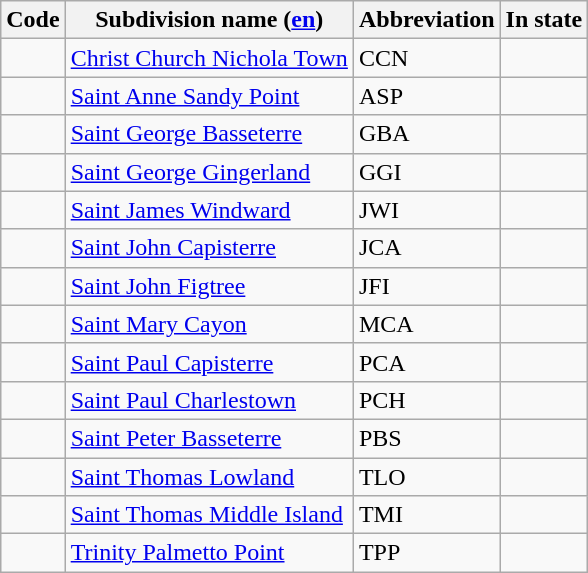<table class="wikitable sortable">
<tr>
<th>Code</th>
<th>Subdivision name (<a href='#'>en</a>)</th>
<th>Abbreviation<br></th>
<th>In state</th>
</tr>
<tr>
<td></td>
<td><a href='#'>Christ Church Nichola Town</a></td>
<td>CCN</td>
<td><a href='#'></a></td>
</tr>
<tr>
<td></td>
<td><a href='#'>Saint Anne Sandy Point</a></td>
<td>ASP</td>
<td><a href='#'></a></td>
</tr>
<tr>
<td></td>
<td><a href='#'>Saint George Basseterre</a></td>
<td>GBA</td>
<td><a href='#'></a></td>
</tr>
<tr>
<td></td>
<td><a href='#'>Saint George Gingerland</a></td>
<td>GGI</td>
<td><a href='#'></a></td>
</tr>
<tr>
<td></td>
<td><a href='#'>Saint James Windward</a></td>
<td>JWI</td>
<td><a href='#'></a></td>
</tr>
<tr>
<td></td>
<td><a href='#'>Saint John Capisterre</a></td>
<td>JCA</td>
<td><a href='#'></a></td>
</tr>
<tr>
<td></td>
<td><a href='#'>Saint John Figtree</a></td>
<td>JFI</td>
<td><a href='#'></a></td>
</tr>
<tr>
<td></td>
<td><a href='#'>Saint Mary Cayon</a></td>
<td>MCA</td>
<td><a href='#'></a></td>
</tr>
<tr>
<td></td>
<td><a href='#'>Saint Paul Capisterre</a></td>
<td>PCA</td>
<td><a href='#'></a></td>
</tr>
<tr>
<td></td>
<td><a href='#'>Saint Paul Charlestown</a></td>
<td>PCH</td>
<td><a href='#'></a></td>
</tr>
<tr>
<td></td>
<td><a href='#'>Saint Peter Basseterre</a></td>
<td>PBS</td>
<td><a href='#'></a></td>
</tr>
<tr>
<td></td>
<td><a href='#'>Saint Thomas Lowland</a></td>
<td>TLO</td>
<td><a href='#'></a></td>
</tr>
<tr>
<td></td>
<td><a href='#'>Saint Thomas Middle Island</a></td>
<td>TMI</td>
<td><a href='#'></a></td>
</tr>
<tr>
<td></td>
<td><a href='#'>Trinity Palmetto Point</a></td>
<td>TPP</td>
<td><a href='#'></a></td>
</tr>
</table>
